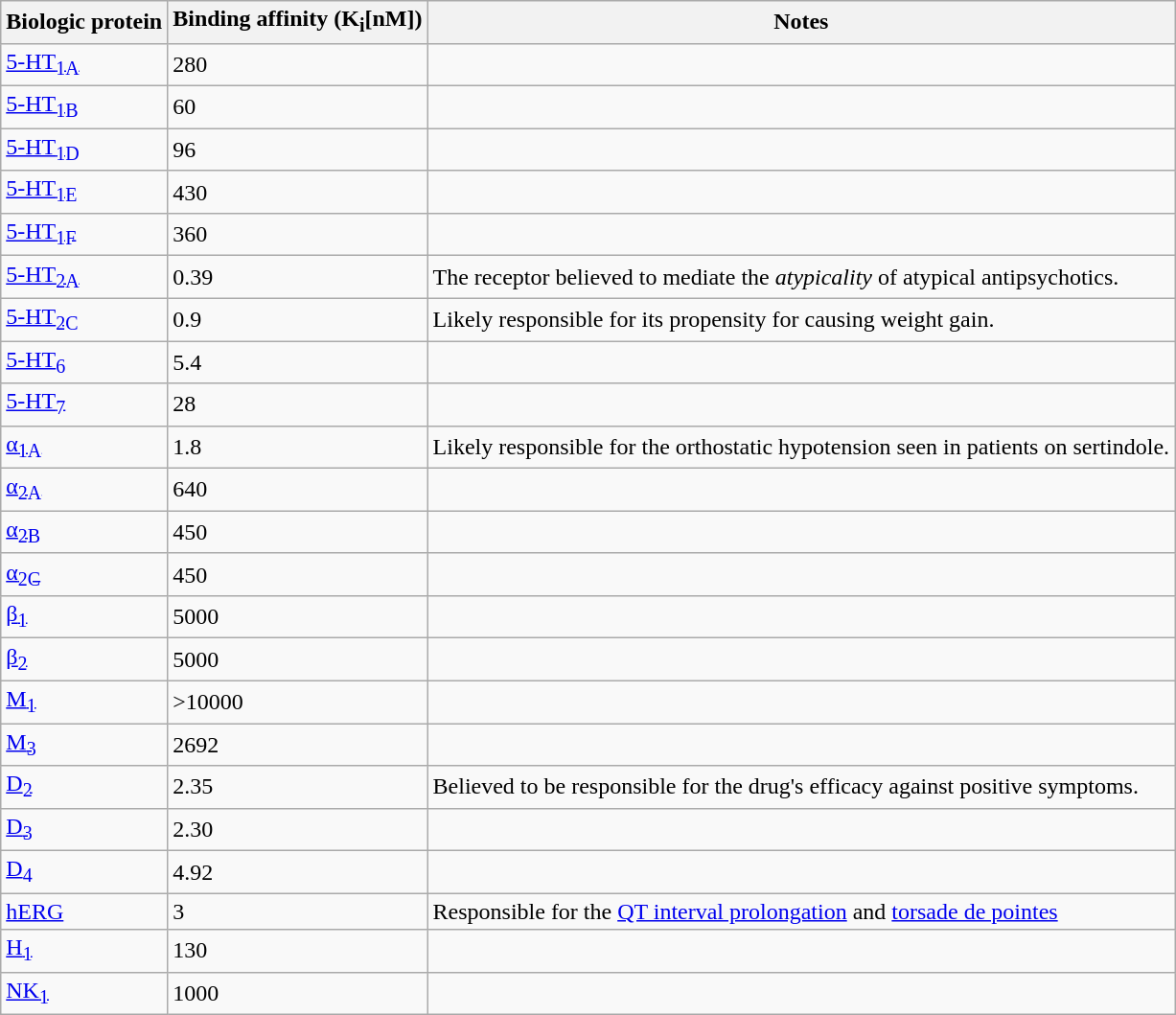<table class="wikitable">
<tr>
<th>Biologic protein</th>
<th>Binding affinity (K<sub>i</sub>[nM])</th>
<th>Notes</th>
</tr>
<tr>
<td><a href='#'>5-HT<sub>1A</sub></a></td>
<td>280</td>
<td></td>
</tr>
<tr>
<td><a href='#'>5-HT<sub>1B</sub></a></td>
<td>60</td>
<td></td>
</tr>
<tr>
<td><a href='#'>5-HT<sub>1D</sub></a></td>
<td>96</td>
<td></td>
</tr>
<tr>
<td><a href='#'>5-HT<sub>1E</sub></a></td>
<td>430</td>
<td></td>
</tr>
<tr>
<td><a href='#'>5-HT<sub>1F</sub></a></td>
<td>360</td>
<td></td>
</tr>
<tr>
<td><a href='#'>5-HT<sub>2A</sub></a></td>
<td>0.39</td>
<td>The receptor believed to mediate the <em>atypicality</em> of atypical antipsychotics.</td>
</tr>
<tr>
<td><a href='#'>5-HT<sub>2C</sub></a></td>
<td>0.9</td>
<td>Likely responsible for its propensity for causing weight gain.</td>
</tr>
<tr>
<td><a href='#'>5-HT<sub>6</sub></a></td>
<td>5.4</td>
<td></td>
</tr>
<tr>
<td><a href='#'>5-HT<sub>7</sub></a></td>
<td>28</td>
<td></td>
</tr>
<tr>
<td><a href='#'>α<sub>1A</sub></a></td>
<td>1.8</td>
<td>Likely responsible for the orthostatic hypotension seen in patients on sertindole.</td>
</tr>
<tr>
<td><a href='#'>α<sub>2A</sub></a></td>
<td>640</td>
<td></td>
</tr>
<tr>
<td><a href='#'>α<sub>2B</sub></a></td>
<td>450</td>
<td></td>
</tr>
<tr>
<td><a href='#'>α<sub>2C</sub></a></td>
<td>450</td>
<td></td>
</tr>
<tr>
<td><a href='#'>β<sub>1</sub></a></td>
<td>5000</td>
<td></td>
</tr>
<tr>
<td><a href='#'>β<sub>2</sub></a></td>
<td>5000</td>
<td></td>
</tr>
<tr>
<td><a href='#'>M<sub>1</sub></a></td>
<td>>10000</td>
<td></td>
</tr>
<tr>
<td><a href='#'>M<sub>3</sub></a></td>
<td>2692</td>
<td></td>
</tr>
<tr>
<td><a href='#'>D<sub>2</sub></a></td>
<td>2.35</td>
<td>Believed to be responsible for the drug's efficacy against positive symptoms.</td>
</tr>
<tr>
<td><a href='#'>D<sub>3</sub></a></td>
<td>2.30</td>
<td></td>
</tr>
<tr>
<td><a href='#'>D<sub>4</sub></a></td>
<td>4.92</td>
<td></td>
</tr>
<tr>
<td><a href='#'>hERG</a></td>
<td>3</td>
<td>Responsible for the <a href='#'>QT interval prolongation</a> and <a href='#'>torsade de pointes</a></td>
</tr>
<tr>
<td><a href='#'>H<sub>1</sub></a></td>
<td>130</td>
<td></td>
</tr>
<tr>
<td><a href='#'>NK<sub>1</sub></a></td>
<td>1000</td>
<td></td>
</tr>
</table>
